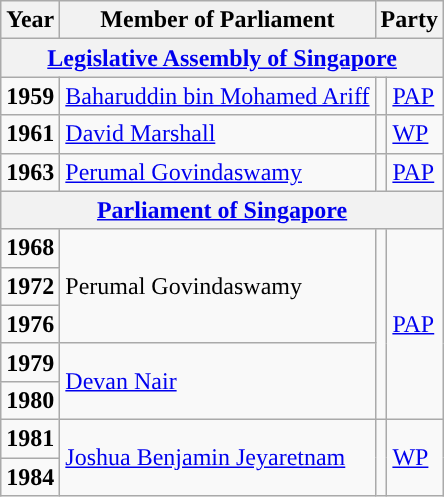<table class="wikitable">
<tr>
<th>Year</th>
<th>Member of Parliament</th>
<th colspan="2">Party</th>
</tr>
<tr>
<th colspan="4"><a href='#'>Legislative Assembly of Singapore</a></th>
</tr>
<tr>
<td><strong>1959</strong></td>
<td><a href='#'>Baharuddin bin Mohamed Ariff</a></td>
<td></td>
<td><a href='#'>PAP</a></td>
</tr>
<tr>
<td><strong>1961</strong></td>
<td><a href='#'>David Marshall</a></td>
<td></td>
<td><a href='#'>WP</a></td>
</tr>
<tr>
<td><strong>1963</strong></td>
<td><a href='#'>Perumal Govindaswamy</a></td>
<td></td>
<td><a href='#'>PAP</a></td>
</tr>
<tr>
<th colspan="4"><a href='#'>Parliament of Singapore</a></th>
</tr>
<tr>
<td><strong>1968</strong></td>
<td rowspan="3">Perumal Govindaswamy</td>
<td rowspan="5"></td>
<td rowspan="5"><a href='#'>PAP</a></td>
</tr>
<tr>
<td><strong>1972</strong></td>
</tr>
<tr>
<td><strong>1976</strong></td>
</tr>
<tr>
<td><strong>1979</strong></td>
<td rowspan="2"><a href='#'>Devan Nair</a></td>
</tr>
<tr>
<td><strong>1980</strong></td>
</tr>
<tr>
<td><strong>1981</strong></td>
<td rowspan="2"><a href='#'>Joshua Benjamin Jeyaretnam</a></td>
<td rowspan="2"></td>
<td rowspan="2"><a href='#'>WP</a></td>
</tr>
<tr>
<td><strong>1984</strong></td>
</tr>
</table>
